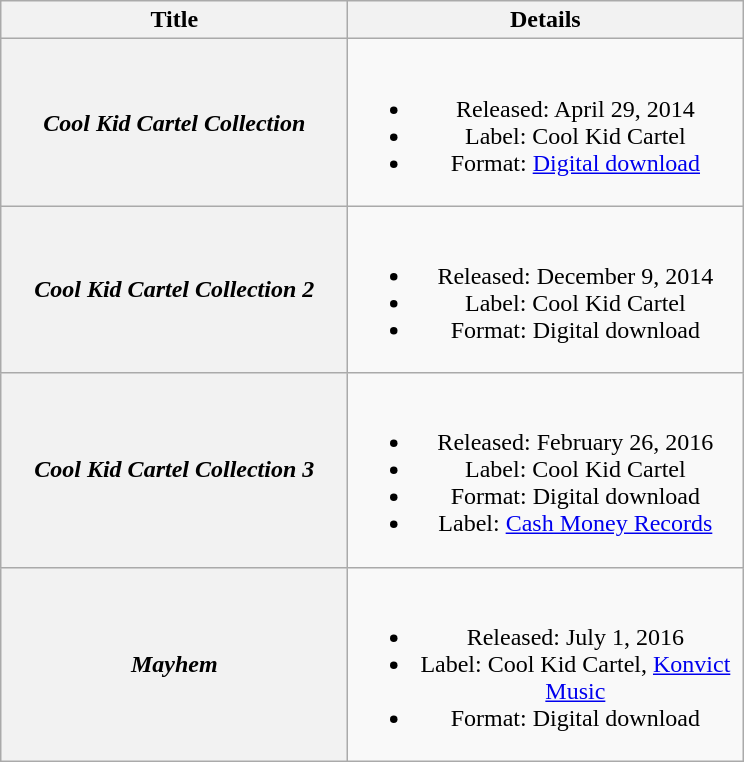<table class="wikitable plainrowheaders" style="text-align:center;">
<tr>
<th scope="col" style="width:14em;">Title</th>
<th scope="col" style="width:16em;">Details</th>
</tr>
<tr>
<th scope="row"><em>Cool Kid Cartel Collection</em></th>
<td><br><ul><li>Released: April 29, 2014</li><li>Label: Cool Kid Cartel</li><li>Format: <a href='#'>Digital download</a></li></ul></td>
</tr>
<tr>
<th scope="row"><em>Cool Kid Cartel Collection 2</em></th>
<td><br><ul><li>Released: December 9, 2014</li><li>Label: Cool Kid Cartel</li><li>Format: Digital download</li></ul></td>
</tr>
<tr>
<th scope="row"><em>Cool Kid Cartel Collection 3</em></th>
<td><br><ul><li>Released: February 26, 2016</li><li>Label: Cool Kid Cartel</li><li>Format: Digital download</li><li>Label: <a href='#'>Cash Money Records</a></li></ul></td>
</tr>
<tr>
<th scope="row"><em>Mayhem</em></th>
<td><br><ul><li>Released: July 1, 2016</li><li>Label: Cool Kid Cartel, <a href='#'>Konvict Music</a></li><li>Format: Digital download</li></ul></td>
</tr>
</table>
